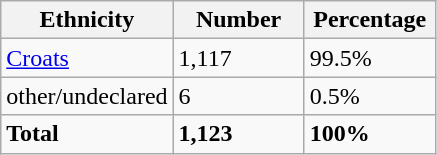<table class="wikitable">
<tr>
<th width="100px">Ethnicity</th>
<th width="80px">Number</th>
<th width="80px">Percentage</th>
</tr>
<tr>
<td><a href='#'>Croats</a></td>
<td>1,117</td>
<td>99.5%</td>
</tr>
<tr>
<td>other/undeclared</td>
<td>6</td>
<td>0.5%</td>
</tr>
<tr>
<td><strong>Total</strong></td>
<td><strong>1,123</strong></td>
<td><strong>100%</strong></td>
</tr>
</table>
